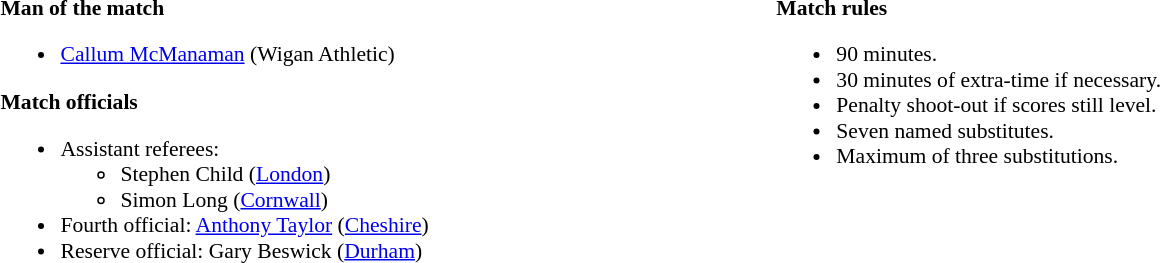<table width=82% style="font-size: 90%">
<tr>
<td width=50% valign=top><br><strong>Man of the match</strong><ul><li><a href='#'>Callum McManaman</a> (Wigan Athletic)</li></ul><strong>Match officials</strong><ul><li>Assistant referees:<ul><li>Stephen Child (<a href='#'>London</a>)</li><li>Simon Long (<a href='#'>Cornwall</a>)</li></ul></li><li>Fourth official: <a href='#'>Anthony Taylor</a> (<a href='#'>Cheshire</a>)</li><li>Reserve official: Gary Beswick (<a href='#'>Durham</a>)</li></ul></td>
<td width=50% valign=top><br><strong>Match rules</strong><ul><li>90 minutes.</li><li>30 minutes of extra-time if necessary.</li><li>Penalty shoot-out if scores still level.</li><li>Seven named substitutes.</li><li>Maximum of three substitutions.</li></ul></td>
</tr>
</table>
